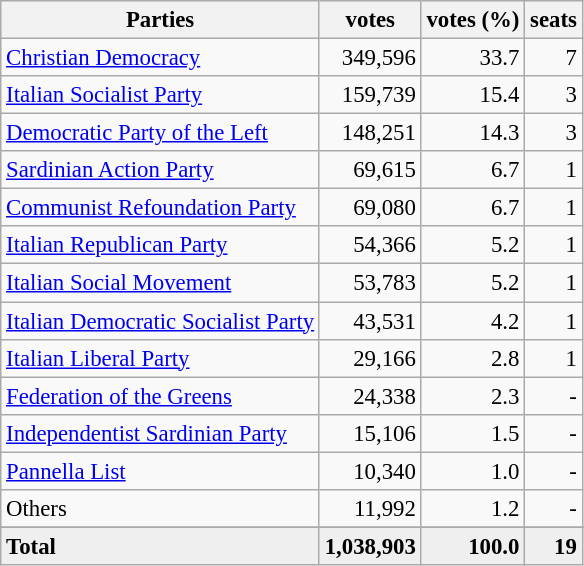<table class="wikitable" style="font-size:95%">
<tr bgcolor="EFEFEF">
<th>Parties</th>
<th>votes</th>
<th>votes (%)</th>
<th>seats</th>
</tr>
<tr>
<td><a href='#'>Christian Democracy</a></td>
<td align=right>349,596</td>
<td align=right>33.7</td>
<td align=right>7</td>
</tr>
<tr>
<td><a href='#'>Italian Socialist Party</a></td>
<td align=right>159,739</td>
<td align=right>15.4</td>
<td align=right>3</td>
</tr>
<tr>
<td><a href='#'>Democratic Party of the Left</a></td>
<td align=right>148,251</td>
<td align=right>14.3</td>
<td align=right>3</td>
</tr>
<tr>
<td><a href='#'>Sardinian Action Party</a></td>
<td align=right>69,615</td>
<td align=right>6.7</td>
<td align=right>1</td>
</tr>
<tr>
<td><a href='#'>Communist Refoundation Party</a></td>
<td align=right>69,080</td>
<td align=right>6.7</td>
<td align=right>1</td>
</tr>
<tr>
<td><a href='#'>Italian Republican Party</a></td>
<td align=right>54,366</td>
<td align=right>5.2</td>
<td align=right>1</td>
</tr>
<tr>
<td><a href='#'>Italian Social Movement</a></td>
<td align=right>53,783</td>
<td align=right>5.2</td>
<td align=right>1</td>
</tr>
<tr>
<td><a href='#'>Italian Democratic Socialist Party</a></td>
<td align=right>43,531</td>
<td align=right>4.2</td>
<td align=right>1</td>
</tr>
<tr>
<td><a href='#'>Italian Liberal Party</a></td>
<td align=right>29,166</td>
<td align=right>2.8</td>
<td align=right>1</td>
</tr>
<tr>
<td><a href='#'>Federation of the Greens</a></td>
<td align=right>24,338</td>
<td align=right>2.3</td>
<td align=right>-</td>
</tr>
<tr>
<td><a href='#'>Independentist Sardinian Party</a></td>
<td align=right>15,106</td>
<td align=right>1.5</td>
<td align=right>-</td>
</tr>
<tr>
<td><a href='#'>Pannella List</a></td>
<td align=right>10,340</td>
<td align=right>1.0</td>
<td align=right>-</td>
</tr>
<tr>
<td>Others</td>
<td align=right>11,992</td>
<td align=right>1.2</td>
<td align=right>-</td>
</tr>
<tr>
</tr>
<tr bgcolor="EFEFEF">
<td><strong>Total</strong></td>
<td align=right><strong>1,038,903</strong></td>
<td align=right><strong>100.0</strong></td>
<td align=right><strong>19</strong></td>
</tr>
</table>
